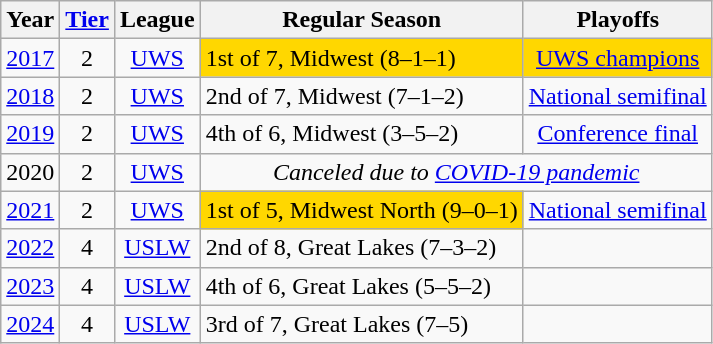<table class="wikitable" style="text-align: center">
<tr>
<th>Year</th>
<th><a href='#'>Tier</a></th>
<th>League</th>
<th>Regular Season</th>
<th>Playoffs</th>
</tr>
<tr>
<td><a href='#'>2017</a></td>
<td>2</td>
<td><a href='#'>UWS</a></td>
<td style="text-align: left;" bgcolor=gold>1st of 7, Midwest (8–1–1)</td>
<td bgcolor=gold><a href='#'>UWS champions</a></td>
</tr>
<tr>
<td><a href='#'>2018</a></td>
<td>2</td>
<td><a href='#'>UWS</a></td>
<td style="text-align: left;">2nd of 7, Midwest (7–1–2)</td>
<td><a href='#'>National semifinal</a></td>
</tr>
<tr>
<td><a href='#'>2019</a></td>
<td>2</td>
<td><a href='#'>UWS</a></td>
<td style="text-align: left;">4th of 6, Midwest (3–5–2)</td>
<td><a href='#'>Conference final</a></td>
</tr>
<tr>
<td>2020</td>
<td>2</td>
<td><a href='#'>UWS</a></td>
<td colspan="3"><em>Canceled due to <a href='#'>COVID-19 pandemic</a></em></td>
</tr>
<tr>
<td><a href='#'>2021</a></td>
<td>2</td>
<td><a href='#'>UWS</a></td>
<td style="text-align: left;" bgcolor=gold>1st of 5, Midwest North (9–0–1)</td>
<td><a href='#'>National semifinal</a></td>
</tr>
<tr>
<td><a href='#'>2022</a></td>
<td>4</td>
<td><a href='#'>USLW</a></td>
<td style="text-align: left;">2nd of 8, Great Lakes (7–3–2)</td>
<td></td>
</tr>
<tr>
<td><a href='#'>2023</a></td>
<td>4</td>
<td><a href='#'>USLW</a></td>
<td style="text-align: left;">4th of 6, Great Lakes (5–5–2)</td>
<td></td>
</tr>
<tr>
<td><a href='#'>2024</a></td>
<td>4</td>
<td><a href='#'>USLW</a></td>
<td style="text-align: left;">3rd of 7, Great Lakes (7–5)</td>
<td></td>
</tr>
</table>
